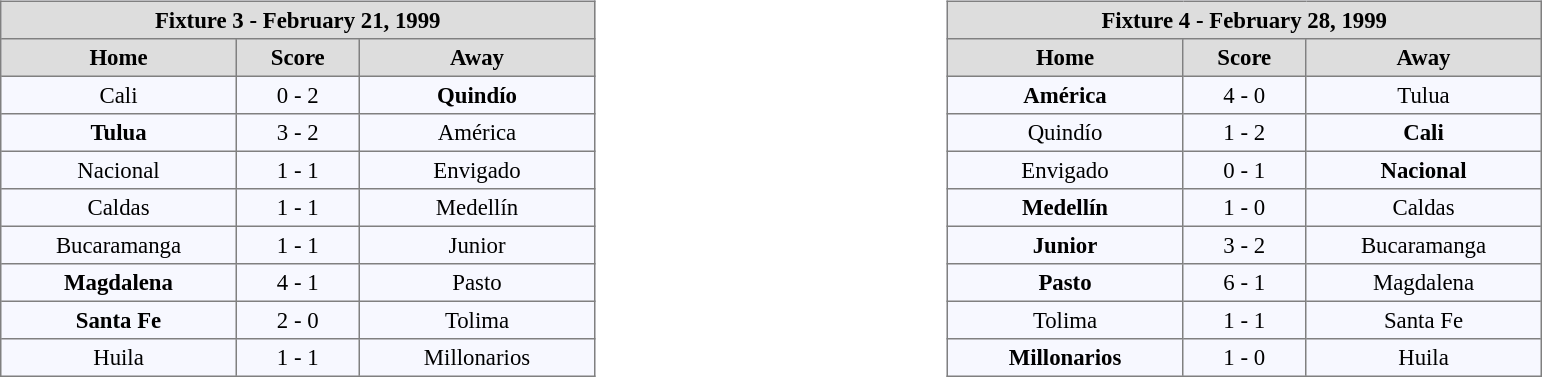<table width=100%>
<tr>
<td valign=top width=50% align=left><br><table align=center bgcolor="#f7f8ff" cellpadding="3" cellspacing="0" border="1" style="font-size: 95%; border: gray solid 1px; border-collapse: collapse;">
<tr align=center bgcolor=#DDDDDD style="color:black;">
<th colspan=3 align=center>Fixture 3 - February 21, 1999</th>
</tr>
<tr align=center bgcolor=#DDDDDD style="color:black;">
<th width="150">Home</th>
<th width="75">Score</th>
<th width="150">Away</th>
</tr>
<tr align=center>
<td>Cali</td>
<td>0 - 2</td>
<td><strong>Quindío</strong></td>
</tr>
<tr align=center>
<td><strong>Tulua</strong></td>
<td>3 - 2</td>
<td>América</td>
</tr>
<tr align=center>
<td>Nacional</td>
<td>1 - 1</td>
<td>Envigado</td>
</tr>
<tr align=center>
<td>Caldas</td>
<td>1 - 1</td>
<td>Medellín</td>
</tr>
<tr align=center>
<td>Bucaramanga</td>
<td>1 - 1</td>
<td>Junior</td>
</tr>
<tr align=center>
<td><strong>Magdalena</strong></td>
<td>4 - 1</td>
<td>Pasto</td>
</tr>
<tr align=center>
<td><strong>Santa Fe</strong></td>
<td>2 - 0</td>
<td>Tolima</td>
</tr>
<tr align=center>
<td>Huila</td>
<td>1 - 1</td>
<td>Millonarios</td>
</tr>
</table>
</td>
<td valign=top width=50% align=left><br><table align=center bgcolor="#f7f8ff" cellpadding="3" cellspacing="0" border="1" style="font-size: 95%; border: gray solid 1px; border-collapse: collapse;">
<tr align=center bgcolor=#DDDDDD style="color:black;">
<th colspan=3 align=center>Fixture 4 - February 28, 1999</th>
</tr>
<tr align=center bgcolor=#DDDDDD style="color:black;">
<th width="150">Home</th>
<th width="75">Score</th>
<th width="150">Away</th>
</tr>
<tr align=center>
<td><strong>América</strong></td>
<td>4 - 0</td>
<td>Tulua</td>
</tr>
<tr align=center>
<td>Quindío</td>
<td>1 - 2</td>
<td><strong>Cali</strong></td>
</tr>
<tr align=center>
<td>Envigado</td>
<td>0 - 1</td>
<td><strong>Nacional</strong></td>
</tr>
<tr align=center>
<td><strong>Medellín</strong></td>
<td>1 - 0</td>
<td>Caldas</td>
</tr>
<tr align=center>
<td><strong>Junior</strong></td>
<td>3 - 2</td>
<td>Bucaramanga</td>
</tr>
<tr align=center>
<td><strong>Pasto</strong></td>
<td>6 - 1</td>
<td>Magdalena</td>
</tr>
<tr align=center>
<td>Tolima</td>
<td>1 - 1</td>
<td>Santa Fe</td>
</tr>
<tr align=center>
<td><strong>Millonarios</strong></td>
<td>1 - 0</td>
<td>Huila</td>
</tr>
</table>
</td>
</tr>
</table>
